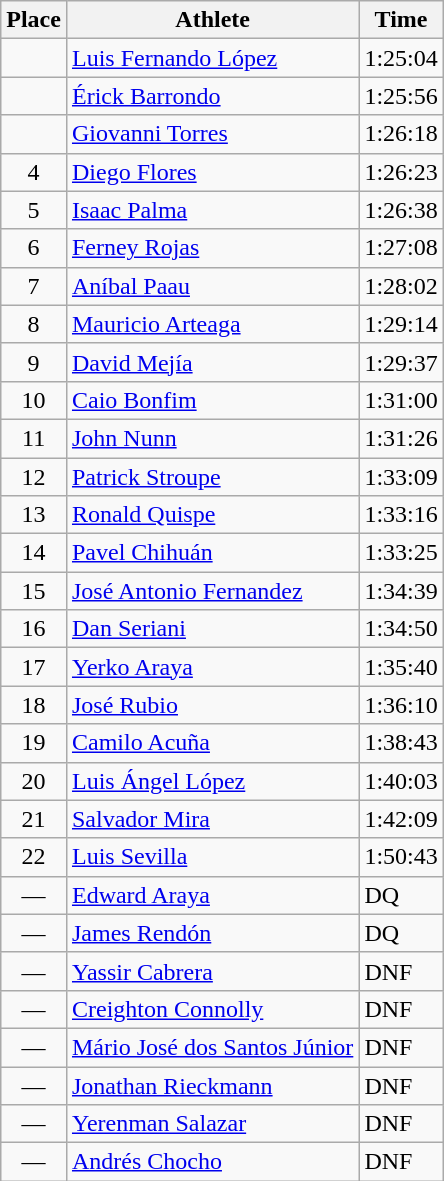<table class=wikitable>
<tr>
<th>Place</th>
<th>Athlete</th>
<th>Time</th>
</tr>
<tr>
<td align=center></td>
<td><a href='#'>Luis Fernando López</a> </td>
<td>1:25:04</td>
</tr>
<tr>
<td align=center></td>
<td><a href='#'>Érick Barrondo</a> </td>
<td>1:25:56</td>
</tr>
<tr>
<td align=center></td>
<td><a href='#'>Giovanni Torres</a> </td>
<td>1:26:18</td>
</tr>
<tr>
<td align=center>4</td>
<td><a href='#'>Diego Flores</a> </td>
<td>1:26:23</td>
</tr>
<tr>
<td align=center>5</td>
<td><a href='#'>Isaac Palma</a> </td>
<td>1:26:38</td>
</tr>
<tr>
<td align=center>6</td>
<td><a href='#'>Ferney Rojas</a> </td>
<td>1:27:08</td>
</tr>
<tr>
<td align=center>7</td>
<td><a href='#'>Aníbal Paau</a> </td>
<td>1:28:02</td>
</tr>
<tr>
<td align=center>8</td>
<td><a href='#'>Mauricio Arteaga</a> </td>
<td>1:29:14</td>
</tr>
<tr>
<td align=center>9</td>
<td><a href='#'>David Mejía</a> </td>
<td>1:29:37</td>
</tr>
<tr>
<td align=center>10</td>
<td><a href='#'>Caio Bonfim</a> </td>
<td>1:31:00</td>
</tr>
<tr>
<td align=center>11</td>
<td><a href='#'>John Nunn</a> </td>
<td>1:31:26</td>
</tr>
<tr>
<td align=center>12</td>
<td><a href='#'>Patrick Stroupe</a> </td>
<td>1:33:09</td>
</tr>
<tr>
<td align=center>13</td>
<td><a href='#'>Ronald Quispe</a> </td>
<td>1:33:16</td>
</tr>
<tr>
<td align=center>14</td>
<td><a href='#'>Pavel Chihuán</a> </td>
<td>1:33:25</td>
</tr>
<tr>
<td align=center>15</td>
<td><a href='#'>José Antonio Fernandez</a> </td>
<td>1:34:39</td>
</tr>
<tr>
<td align=center>16</td>
<td><a href='#'>Dan Seriani</a> </td>
<td>1:34:50</td>
</tr>
<tr>
<td align=center>17</td>
<td><a href='#'>Yerko Araya</a> </td>
<td>1:35:40</td>
</tr>
<tr>
<td align=center>18</td>
<td><a href='#'>José Rubio</a> </td>
<td>1:36:10</td>
</tr>
<tr>
<td align=center>19</td>
<td><a href='#'>Camilo Acuña</a> </td>
<td>1:38:43</td>
</tr>
<tr>
<td align=center>20</td>
<td><a href='#'>Luis Ángel López</a> </td>
<td>1:40:03</td>
</tr>
<tr>
<td align=center>21</td>
<td><a href='#'>Salvador Mira</a> </td>
<td>1:42:09</td>
</tr>
<tr>
<td align=center>22</td>
<td><a href='#'>Luis Sevilla</a> </td>
<td>1:50:43</td>
</tr>
<tr>
<td align=center>—</td>
<td><a href='#'>Edward Araya</a> </td>
<td>DQ</td>
</tr>
<tr>
<td align=center>—</td>
<td><a href='#'>James Rendón</a> </td>
<td>DQ</td>
</tr>
<tr>
<td align=center>—</td>
<td><a href='#'>Yassir Cabrera</a> </td>
<td>DNF</td>
</tr>
<tr>
<td align=center>—</td>
<td><a href='#'>Creighton Connolly</a> </td>
<td>DNF</td>
</tr>
<tr>
<td align=center>—</td>
<td><a href='#'>Mário José dos Santos Júnior</a> </td>
<td>DNF</td>
</tr>
<tr>
<td align=center>—</td>
<td><a href='#'>Jonathan Rieckmann</a> </td>
<td>DNF</td>
</tr>
<tr>
<td align=center>—</td>
<td><a href='#'>Yerenman Salazar</a> </td>
<td>DNF</td>
</tr>
<tr>
<td align=center>—</td>
<td><a href='#'>Andrés Chocho</a> </td>
<td>DNF</td>
</tr>
</table>
